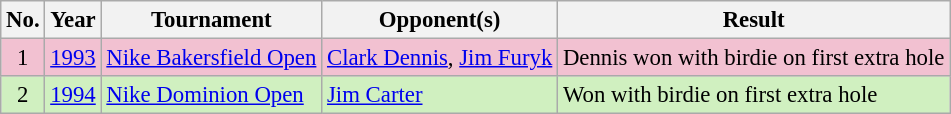<table class="wikitable" style="font-size:95%;">
<tr>
<th>No.</th>
<th>Year</th>
<th>Tournament</th>
<th>Opponent(s)</th>
<th>Result</th>
</tr>
<tr style="background:#F2C1D1;">
<td align=center>1</td>
<td><a href='#'>1993</a></td>
<td><a href='#'>Nike Bakersfield Open</a></td>
<td> <a href='#'>Clark Dennis</a>,  <a href='#'>Jim Furyk</a></td>
<td>Dennis won with birdie on first extra hole</td>
</tr>
<tr style="background:#D0F0C0;">
<td align=center>2</td>
<td><a href='#'>1994</a></td>
<td><a href='#'>Nike Dominion Open</a></td>
<td> <a href='#'>Jim Carter</a></td>
<td>Won with birdie on first extra hole</td>
</tr>
</table>
